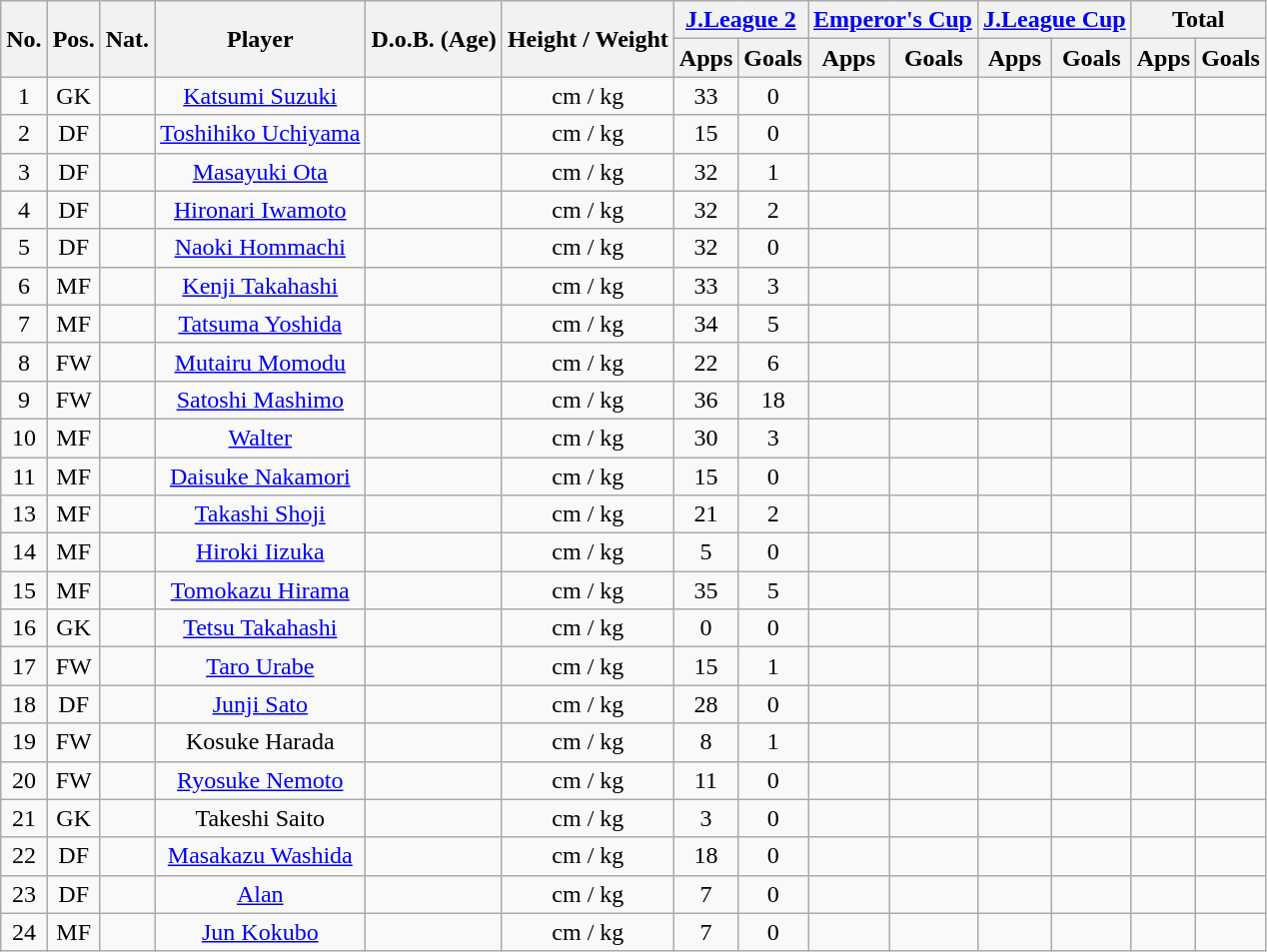<table class="wikitable" style="text-align:center;">
<tr>
<th rowspan="2">No.</th>
<th rowspan="2">Pos.</th>
<th rowspan="2">Nat.</th>
<th rowspan="2">Player</th>
<th rowspan="2">D.o.B. (Age)</th>
<th rowspan="2">Height / Weight</th>
<th colspan="2"><a href='#'>J.League 2</a></th>
<th colspan="2"><a href='#'>Emperor's Cup</a></th>
<th colspan="2"><a href='#'>J.League Cup</a></th>
<th colspan="2">Total</th>
</tr>
<tr>
<th>Apps</th>
<th>Goals</th>
<th>Apps</th>
<th>Goals</th>
<th>Apps</th>
<th>Goals</th>
<th>Apps</th>
<th>Goals</th>
</tr>
<tr>
<td>1</td>
<td>GK</td>
<td></td>
<td><a href='#'>Katsumi Suzuki</a></td>
<td></td>
<td>cm / kg</td>
<td>33</td>
<td>0</td>
<td></td>
<td></td>
<td></td>
<td></td>
<td></td>
<td></td>
</tr>
<tr>
<td>2</td>
<td>DF</td>
<td></td>
<td><a href='#'>Toshihiko Uchiyama</a></td>
<td></td>
<td>cm / kg</td>
<td>15</td>
<td>0</td>
<td></td>
<td></td>
<td></td>
<td></td>
<td></td>
<td></td>
</tr>
<tr>
<td>3</td>
<td>DF</td>
<td></td>
<td><a href='#'>Masayuki Ota</a></td>
<td></td>
<td>cm / kg</td>
<td>32</td>
<td>1</td>
<td></td>
<td></td>
<td></td>
<td></td>
<td></td>
<td></td>
</tr>
<tr>
<td>4</td>
<td>DF</td>
<td></td>
<td><a href='#'>Hironari Iwamoto</a></td>
<td></td>
<td>cm / kg</td>
<td>32</td>
<td>2</td>
<td></td>
<td></td>
<td></td>
<td></td>
<td></td>
<td></td>
</tr>
<tr>
<td>5</td>
<td>DF</td>
<td></td>
<td><a href='#'>Naoki Hommachi</a></td>
<td></td>
<td>cm / kg</td>
<td>32</td>
<td>0</td>
<td></td>
<td></td>
<td></td>
<td></td>
<td></td>
<td></td>
</tr>
<tr>
<td>6</td>
<td>MF</td>
<td></td>
<td><a href='#'>Kenji Takahashi</a></td>
<td></td>
<td>cm / kg</td>
<td>33</td>
<td>3</td>
<td></td>
<td></td>
<td></td>
<td></td>
<td></td>
<td></td>
</tr>
<tr>
<td>7</td>
<td>MF</td>
<td></td>
<td><a href='#'>Tatsuma Yoshida</a></td>
<td></td>
<td>cm / kg</td>
<td>34</td>
<td>5</td>
<td></td>
<td></td>
<td></td>
<td></td>
<td></td>
<td></td>
</tr>
<tr>
<td>8</td>
<td>FW</td>
<td></td>
<td><a href='#'>Mutairu Momodu</a></td>
<td></td>
<td>cm / kg</td>
<td>22</td>
<td>6</td>
<td></td>
<td></td>
<td></td>
<td></td>
<td></td>
<td></td>
</tr>
<tr>
<td>9</td>
<td>FW</td>
<td></td>
<td><a href='#'>Satoshi Mashimo</a></td>
<td></td>
<td>cm / kg</td>
<td>36</td>
<td>18</td>
<td></td>
<td></td>
<td></td>
<td></td>
<td></td>
<td></td>
</tr>
<tr>
<td>10</td>
<td>MF</td>
<td></td>
<td><a href='#'>Walter</a></td>
<td></td>
<td>cm / kg</td>
<td>30</td>
<td>3</td>
<td></td>
<td></td>
<td></td>
<td></td>
<td></td>
<td></td>
</tr>
<tr>
<td>11</td>
<td>MF</td>
<td></td>
<td><a href='#'>Daisuke Nakamori</a></td>
<td></td>
<td>cm / kg</td>
<td>15</td>
<td>0</td>
<td></td>
<td></td>
<td></td>
<td></td>
<td></td>
<td></td>
</tr>
<tr>
<td>13</td>
<td>MF</td>
<td></td>
<td><a href='#'>Takashi Shoji</a></td>
<td></td>
<td>cm / kg</td>
<td>21</td>
<td>2</td>
<td></td>
<td></td>
<td></td>
<td></td>
<td></td>
<td></td>
</tr>
<tr>
<td>14</td>
<td>MF</td>
<td></td>
<td><a href='#'>Hiroki Iizuka</a></td>
<td></td>
<td>cm / kg</td>
<td>5</td>
<td>0</td>
<td></td>
<td></td>
<td></td>
<td></td>
<td></td>
<td></td>
</tr>
<tr>
<td>15</td>
<td>MF</td>
<td></td>
<td><a href='#'>Tomokazu Hirama</a></td>
<td></td>
<td>cm / kg</td>
<td>35</td>
<td>5</td>
<td></td>
<td></td>
<td></td>
<td></td>
<td></td>
<td></td>
</tr>
<tr>
<td>16</td>
<td>GK</td>
<td></td>
<td><a href='#'>Tetsu Takahashi</a></td>
<td></td>
<td>cm / kg</td>
<td>0</td>
<td>0</td>
<td></td>
<td></td>
<td></td>
<td></td>
<td></td>
<td></td>
</tr>
<tr>
<td>17</td>
<td>FW</td>
<td></td>
<td><a href='#'>Taro Urabe</a></td>
<td></td>
<td>cm / kg</td>
<td>15</td>
<td>1</td>
<td></td>
<td></td>
<td></td>
<td></td>
<td></td>
<td></td>
</tr>
<tr>
<td>18</td>
<td>DF</td>
<td></td>
<td><a href='#'>Junji Sato</a></td>
<td></td>
<td>cm / kg</td>
<td>28</td>
<td>0</td>
<td></td>
<td></td>
<td></td>
<td></td>
<td></td>
<td></td>
</tr>
<tr>
<td>19</td>
<td>FW</td>
<td></td>
<td>Kosuke Harada</td>
<td></td>
<td>cm / kg</td>
<td>8</td>
<td>1</td>
<td></td>
<td></td>
<td></td>
<td></td>
<td></td>
<td></td>
</tr>
<tr>
<td>20</td>
<td>FW</td>
<td></td>
<td><a href='#'>Ryosuke Nemoto</a></td>
<td></td>
<td>cm / kg</td>
<td>11</td>
<td>0</td>
<td></td>
<td></td>
<td></td>
<td></td>
<td></td>
<td></td>
</tr>
<tr>
<td>21</td>
<td>GK</td>
<td></td>
<td>Takeshi Saito</td>
<td></td>
<td>cm / kg</td>
<td>3</td>
<td>0</td>
<td></td>
<td></td>
<td></td>
<td></td>
<td></td>
<td></td>
</tr>
<tr>
<td>22</td>
<td>DF</td>
<td></td>
<td><a href='#'>Masakazu Washida</a></td>
<td></td>
<td>cm / kg</td>
<td>18</td>
<td>0</td>
<td></td>
<td></td>
<td></td>
<td></td>
<td></td>
<td></td>
</tr>
<tr>
<td>23</td>
<td>DF</td>
<td></td>
<td><a href='#'>Alan</a></td>
<td></td>
<td>cm / kg</td>
<td>7</td>
<td>0</td>
<td></td>
<td></td>
<td></td>
<td></td>
<td></td>
<td></td>
</tr>
<tr>
<td>24</td>
<td>MF</td>
<td></td>
<td><a href='#'>Jun Kokubo</a></td>
<td></td>
<td>cm / kg</td>
<td>7</td>
<td>0</td>
<td></td>
<td></td>
<td></td>
<td></td>
<td></td>
<td></td>
</tr>
</table>
